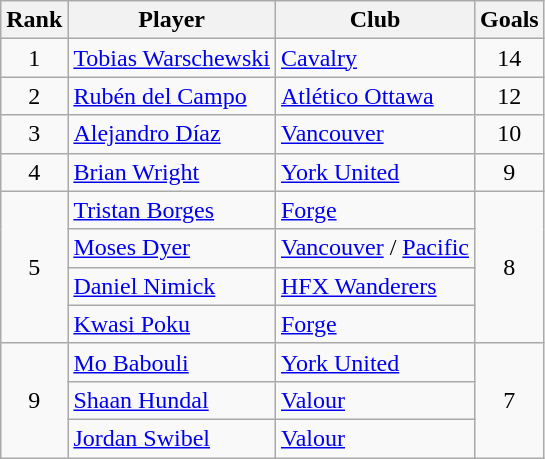<table class="wikitable">
<tr>
<th>Rank</th>
<th>Player</th>
<th>Club</th>
<th>Goals</th>
</tr>
<tr>
<td style="text-align:center" rowspan="1">1</td>
<td> <a href='#'>Tobias Warschewski</a></td>
<td><a href='#'>Cavalry</a></td>
<td style="text-align:center" rowspan="1">14</td>
</tr>
<tr>
<td style="text-align:center" rowspan="1">2</td>
<td> <a href='#'>Rubén del Campo</a></td>
<td><a href='#'>Atlético Ottawa</a></td>
<td style="text-align:center" rowspan="1">12</td>
</tr>
<tr>
<td style="text-align:center" rowspan="1">3</td>
<td> <a href='#'>Alejandro Díaz</a></td>
<td><a href='#'>Vancouver</a></td>
<td style="text-align:center" rowspan="1">10</td>
</tr>
<tr>
<td style="text-align:center" rowspan="1">4</td>
<td> <a href='#'>Brian Wright</a></td>
<td><a href='#'>York United</a></td>
<td style="text-align:center" rowspan="1">9</td>
</tr>
<tr>
<td style="text-align:center" rowspan="4">5</td>
<td> <a href='#'>Tristan Borges</a></td>
<td><a href='#'>Forge</a></td>
<td style="text-align:center" rowspan="4">8</td>
</tr>
<tr>
<td> <a href='#'>Moses Dyer</a></td>
<td><a href='#'>Vancouver</a> / <a href='#'>Pacific</a></td>
</tr>
<tr>
<td> <a href='#'>Daniel Nimick</a></td>
<td><a href='#'>HFX Wanderers</a></td>
</tr>
<tr>
<td> <a href='#'>Kwasi Poku</a></td>
<td><a href='#'>Forge</a></td>
</tr>
<tr>
<td style="text-align:center" rowspan="3">9</td>
<td> <a href='#'>Mo Babouli</a></td>
<td><a href='#'>York United</a></td>
<td style="text-align:center" rowspan="3">7</td>
</tr>
<tr>
<td> <a href='#'>Shaan Hundal</a></td>
<td><a href='#'>Valour</a></td>
</tr>
<tr>
<td> <a href='#'>Jordan Swibel</a></td>
<td><a href='#'>Valour</a></td>
</tr>
</table>
